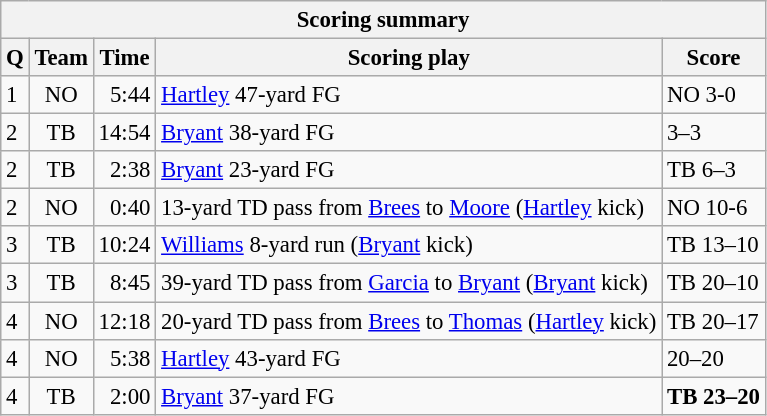<table class="wikitable" style="font-size: 95%">
<tr>
<th colspan=5>Scoring summary</th>
</tr>
<tr>
<th>Q</th>
<th>Team</th>
<th>Time</th>
<th>Scoring play</th>
<th>Score</th>
</tr>
<tr>
<td>1</td>
<td align=center>NO</td>
<td align=right>5:44</td>
<td><a href='#'>Hartley</a> 47-yard FG</td>
<td>NO 3-0</td>
</tr>
<tr>
<td>2</td>
<td align=center>TB</td>
<td align=right>14:54</td>
<td><a href='#'>Bryant</a> 38-yard FG</td>
<td>3–3</td>
</tr>
<tr>
<td>2</td>
<td align=center>TB</td>
<td align=right>2:38</td>
<td><a href='#'>Bryant</a> 23-yard FG</td>
<td>TB 6–3</td>
</tr>
<tr>
<td>2</td>
<td align=center>NO</td>
<td align=right>0:40</td>
<td>13-yard TD pass from <a href='#'>Brees</a> to <a href='#'>Moore</a> (<a href='#'>Hartley</a> kick)</td>
<td>NO 10-6</td>
</tr>
<tr>
<td>3</td>
<td align=center>TB</td>
<td align=right>10:24</td>
<td><a href='#'>Williams</a> 8-yard run (<a href='#'>Bryant</a> kick)</td>
<td>TB 13–10</td>
</tr>
<tr>
<td>3</td>
<td align=center>TB</td>
<td align=right>8:45</td>
<td>39-yard TD pass from <a href='#'>Garcia</a> to <a href='#'>Bryant</a> (<a href='#'>Bryant</a> kick)</td>
<td>TB 20–10</td>
</tr>
<tr>
<td>4</td>
<td align=center>NO</td>
<td align=right>12:18</td>
<td>20-yard TD pass from <a href='#'>Brees</a> to <a href='#'>Thomas</a> (<a href='#'>Hartley</a> kick)</td>
<td>TB 20–17</td>
</tr>
<tr>
<td>4</td>
<td align=center>NO</td>
<td align=right>5:38</td>
<td><a href='#'>Hartley</a> 43-yard FG</td>
<td>20–20</td>
</tr>
<tr>
<td>4</td>
<td align=center>TB</td>
<td align=right>2:00</td>
<td><a href='#'>Bryant</a> 37-yard FG</td>
<td><strong>TB 23–20</strong></td>
</tr>
</table>
